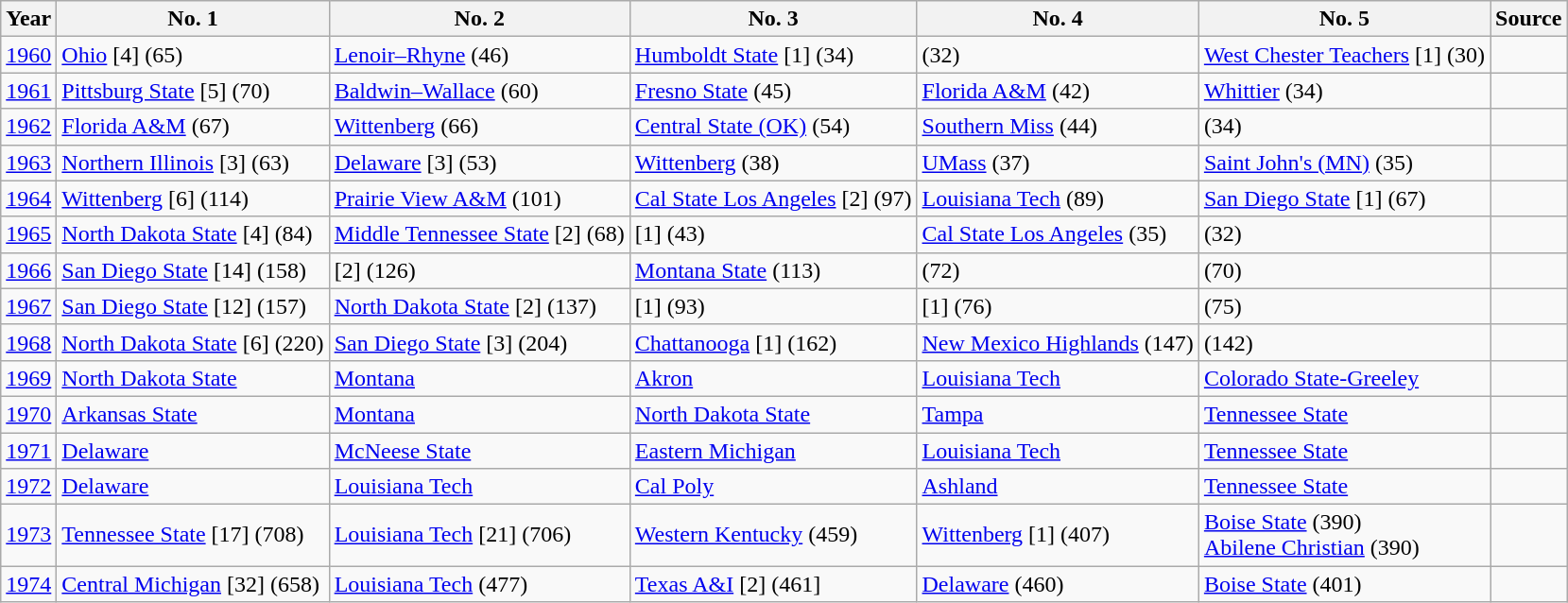<table class="wikitable">
<tr>
<th>Year</th>
<th>No. 1</th>
<th>No. 2</th>
<th>No. 3</th>
<th>No. 4</th>
<th>No. 5</th>
<th>Source</th>
</tr>
<tr>
<td><a href='#'>1960</a></td>
<td><a href='#'>Ohio</a> [4] (65)</td>
<td><a href='#'>Lenoir–Rhyne</a> (46)</td>
<td><a href='#'>Humboldt State</a> [1] (34)</td>
<td> (32)</td>
<td><a href='#'>West Chester Teachers</a> [1] (30)</td>
<td></td>
</tr>
<tr>
<td><a href='#'>1961</a></td>
<td><a href='#'>Pittsburg State</a> [5] (70)</td>
<td><a href='#'>Baldwin–Wallace</a> (60)</td>
<td><a href='#'>Fresno State</a> (45)</td>
<td><a href='#'>Florida A&M</a> (42)</td>
<td><a href='#'>Whittier</a> (34)</td>
<td></td>
</tr>
<tr>
<td><a href='#'>1962</a></td>
<td><a href='#'>Florida A&M</a> (67)</td>
<td><a href='#'>Wittenberg</a> (66)</td>
<td><a href='#'>Central State (OK)</a> (54)</td>
<td><a href='#'>Southern Miss</a> (44)</td>
<td> (34)</td>
<td></td>
</tr>
<tr>
<td><a href='#'>1963</a></td>
<td><a href='#'>Northern Illinois</a> [3] (63)</td>
<td><a href='#'>Delaware</a> [3] (53)</td>
<td><a href='#'>Wittenberg</a> (38)</td>
<td><a href='#'>UMass</a> (37)</td>
<td><a href='#'>Saint John's (MN)</a> (35)</td>
<td></td>
</tr>
<tr>
<td><a href='#'>1964</a></td>
<td><a href='#'>Wittenberg</a> [6] (114)</td>
<td><a href='#'>Prairie View A&M</a> (101)</td>
<td><a href='#'>Cal State Los Angeles</a> [2] (97)</td>
<td><a href='#'>Louisiana Tech</a> (89)</td>
<td><a href='#'>San Diego State</a> [1] (67)</td>
<td></td>
</tr>
<tr>
<td><a href='#'>1965</a></td>
<td><a href='#'>North Dakota State</a> [4] (84)</td>
<td><a href='#'>Middle Tennessee State</a> [2] (68)</td>
<td> [1] (43)</td>
<td><a href='#'>Cal State Los Angeles</a> (35)</td>
<td> (32)</td>
<td></td>
</tr>
<tr>
<td><a href='#'>1966</a></td>
<td><a href='#'>San Diego State</a> [14] (158)</td>
<td> [2] (126)</td>
<td><a href='#'>Montana State</a>  (113)</td>
<td> (72)</td>
<td> (70)</td>
<td></td>
</tr>
<tr>
<td><a href='#'>1967</a></td>
<td><a href='#'>San Diego State</a> [12] (157)</td>
<td><a href='#'>North Dakota State</a> [2] (137)</td>
<td> [1] (93)</td>
<td> [1] (76)</td>
<td> (75)</td>
<td></td>
</tr>
<tr>
<td><a href='#'>1968</a></td>
<td><a href='#'>North Dakota State</a> [6] (220)</td>
<td><a href='#'>San Diego State</a> [3] (204)</td>
<td><a href='#'>Chattanooga</a> [1] (162)</td>
<td><a href='#'>New Mexico Highlands</a> (147)</td>
<td> (142)</td>
<td></td>
</tr>
<tr>
<td><a href='#'>1969</a></td>
<td><a href='#'>North Dakota State</a></td>
<td><a href='#'>Montana</a></td>
<td><a href='#'>Akron</a></td>
<td><a href='#'>Louisiana Tech</a></td>
<td><a href='#'>Colorado State-Greeley</a></td>
<td></td>
</tr>
<tr>
<td><a href='#'>1970</a></td>
<td><a href='#'>Arkansas State</a></td>
<td><a href='#'>Montana</a></td>
<td><a href='#'>North Dakota State</a></td>
<td><a href='#'>Tampa</a></td>
<td><a href='#'>Tennessee State</a></td>
<td></td>
</tr>
<tr>
<td><a href='#'>1971</a></td>
<td><a href='#'>Delaware</a></td>
<td><a href='#'>McNeese State</a></td>
<td><a href='#'>Eastern Michigan</a></td>
<td><a href='#'>Louisiana Tech</a></td>
<td><a href='#'>Tennessee State</a></td>
<td></td>
</tr>
<tr>
<td><a href='#'>1972</a></td>
<td><a href='#'>Delaware</a></td>
<td><a href='#'>Louisiana Tech</a></td>
<td><a href='#'>Cal Poly</a></td>
<td><a href='#'>Ashland</a></td>
<td><a href='#'>Tennessee State</a></td>
<td></td>
</tr>
<tr>
<td><a href='#'>1973</a></td>
<td><a href='#'>Tennessee State</a> [17] (708)</td>
<td><a href='#'>Louisiana Tech</a> [21] (706)</td>
<td><a href='#'>Western Kentucky</a> (459)</td>
<td><a href='#'>Wittenberg</a> [1] (407)</td>
<td><a href='#'>Boise State</a> (390)<br><a href='#'>Abilene Christian</a> (390)</td>
<td></td>
</tr>
<tr>
<td><a href='#'>1974</a></td>
<td><a href='#'>Central Michigan</a> [32] (658)</td>
<td><a href='#'>Louisiana Tech</a> (477)</td>
<td><a href='#'>Texas A&I</a>  [2] (461]</td>
<td><a href='#'>Delaware</a> (460)</td>
<td><a href='#'>Boise State</a> (401)</td>
<td></td>
</tr>
</table>
